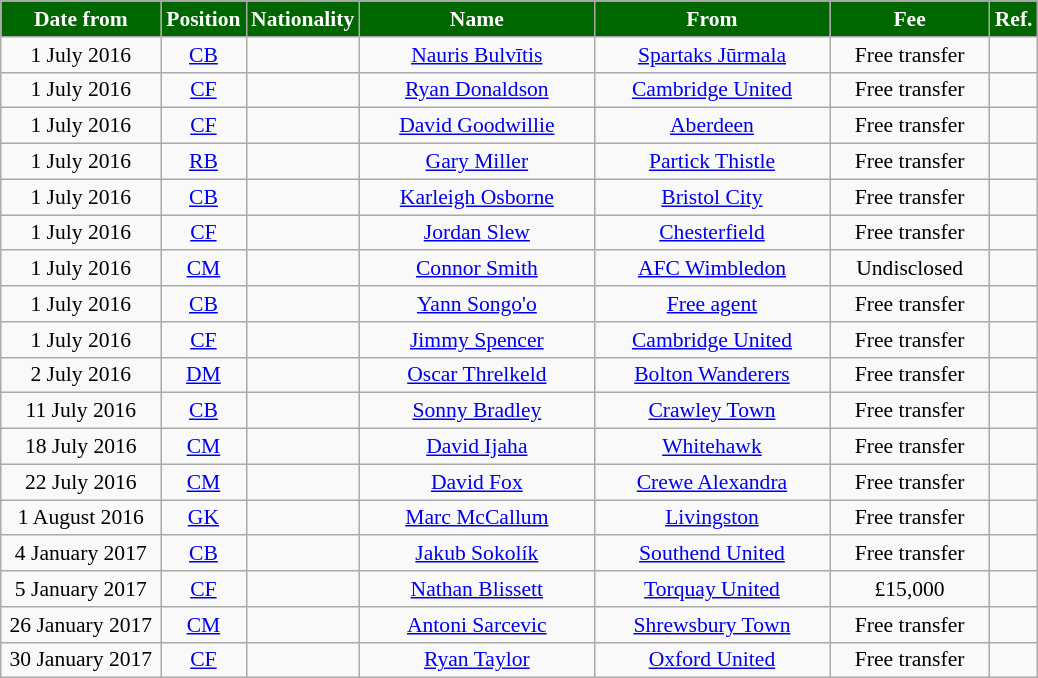<table class="wikitable"  style="text-align:center; font-size:90%; ">
<tr>
<th style="background:#006600; color:#FFFFFF; width:100px;">Date from</th>
<th style="background:#006600; color:#FFFFFF; width:50px;">Position</th>
<th style="background:#006600; color:#FFFFFF; width:50px;">Nationality</th>
<th style="background:#006600; color:#FFFFFF; width:150px;">Name</th>
<th style="background:#006600; color:#FFFFFF; width:150px;">From</th>
<th style="background:#006600; color:#FFFFFF; width:100px;">Fee</th>
<th style="background:#006600; color:#FFFFFF; width:25px;">Ref.</th>
</tr>
<tr>
<td>1 July 2016</td>
<td><a href='#'>CB</a></td>
<td></td>
<td><a href='#'>Nauris Bulvītis</a></td>
<td><a href='#'>Spartaks Jūrmala</a></td>
<td>Free transfer</td>
<td></td>
</tr>
<tr>
<td>1 July 2016</td>
<td><a href='#'>CF</a></td>
<td></td>
<td><a href='#'>Ryan Donaldson</a></td>
<td><a href='#'>Cambridge United</a></td>
<td>Free transfer</td>
<td></td>
</tr>
<tr>
<td>1 July 2016</td>
<td><a href='#'>CF</a></td>
<td></td>
<td><a href='#'>David Goodwillie</a></td>
<td><a href='#'>Aberdeen</a></td>
<td>Free transfer</td>
<td></td>
</tr>
<tr>
<td>1 July 2016</td>
<td><a href='#'>RB</a></td>
<td></td>
<td><a href='#'>Gary Miller</a></td>
<td><a href='#'>Partick Thistle</a></td>
<td>Free transfer</td>
<td></td>
</tr>
<tr>
<td>1 July 2016</td>
<td><a href='#'>CB</a></td>
<td></td>
<td><a href='#'>Karleigh Osborne</a></td>
<td><a href='#'>Bristol City</a></td>
<td>Free transfer</td>
<td></td>
</tr>
<tr>
<td>1 July 2016</td>
<td><a href='#'>CF</a></td>
<td></td>
<td><a href='#'>Jordan Slew</a></td>
<td><a href='#'>Chesterfield</a></td>
<td>Free transfer</td>
<td></td>
</tr>
<tr>
<td>1 July 2016</td>
<td><a href='#'>CM</a></td>
<td></td>
<td><a href='#'>Connor Smith</a></td>
<td><a href='#'>AFC Wimbledon</a></td>
<td>Undisclosed</td>
<td></td>
</tr>
<tr>
<td>1 July 2016</td>
<td><a href='#'>CB</a></td>
<td></td>
<td><a href='#'>Yann Songo'o</a></td>
<td><a href='#'>Free agent</a></td>
<td>Free transfer</td>
<td></td>
</tr>
<tr>
<td>1 July 2016</td>
<td><a href='#'>CF</a></td>
<td></td>
<td><a href='#'>Jimmy Spencer</a></td>
<td><a href='#'>Cambridge United</a></td>
<td>Free transfer</td>
<td></td>
</tr>
<tr>
<td>2 July 2016</td>
<td><a href='#'>DM</a></td>
<td></td>
<td><a href='#'>Oscar Threlkeld</a></td>
<td><a href='#'>Bolton Wanderers</a></td>
<td>Free transfer</td>
<td></td>
</tr>
<tr>
<td>11 July 2016</td>
<td><a href='#'>CB</a></td>
<td></td>
<td><a href='#'>Sonny Bradley</a></td>
<td><a href='#'>Crawley Town</a></td>
<td>Free transfer</td>
<td></td>
</tr>
<tr>
<td>18 July 2016</td>
<td><a href='#'>CM</a></td>
<td></td>
<td><a href='#'>David Ijaha</a></td>
<td><a href='#'>Whitehawk</a></td>
<td>Free transfer</td>
<td></td>
</tr>
<tr>
<td>22 July 2016</td>
<td><a href='#'>CM</a></td>
<td></td>
<td><a href='#'>David Fox</a></td>
<td><a href='#'>Crewe Alexandra</a></td>
<td>Free transfer</td>
<td></td>
</tr>
<tr>
<td>1 August 2016</td>
<td><a href='#'>GK</a></td>
<td></td>
<td><a href='#'>Marc McCallum</a></td>
<td><a href='#'>Livingston</a></td>
<td>Free transfer</td>
<td></td>
</tr>
<tr>
<td>4 January 2017</td>
<td><a href='#'>CB</a></td>
<td></td>
<td><a href='#'>Jakub Sokolík</a></td>
<td><a href='#'>Southend United</a></td>
<td>Free transfer</td>
<td></td>
</tr>
<tr>
<td>5 January 2017</td>
<td><a href='#'>CF</a></td>
<td></td>
<td><a href='#'>Nathan Blissett</a></td>
<td><a href='#'>Torquay United</a></td>
<td>£15,000</td>
<td></td>
</tr>
<tr>
<td>26 January 2017</td>
<td><a href='#'>CM</a></td>
<td></td>
<td><a href='#'>Antoni Sarcevic</a></td>
<td><a href='#'>Shrewsbury Town</a></td>
<td>Free transfer</td>
<td></td>
</tr>
<tr>
<td>30 January 2017</td>
<td><a href='#'>CF</a></td>
<td></td>
<td><a href='#'>Ryan Taylor</a></td>
<td><a href='#'>Oxford United</a></td>
<td>Free transfer</td>
<td></td>
</tr>
</table>
